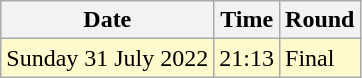<table class="wikitable">
<tr>
<th>Date</th>
<th>Time</th>
<th>Round</th>
</tr>
<tr>
<td style=background:lemonchiffon>Sunday 31 July 2022</td>
<td style=background:lemonchiffon>21:13</td>
<td style=background:lemonchiffon>Final</td>
</tr>
</table>
